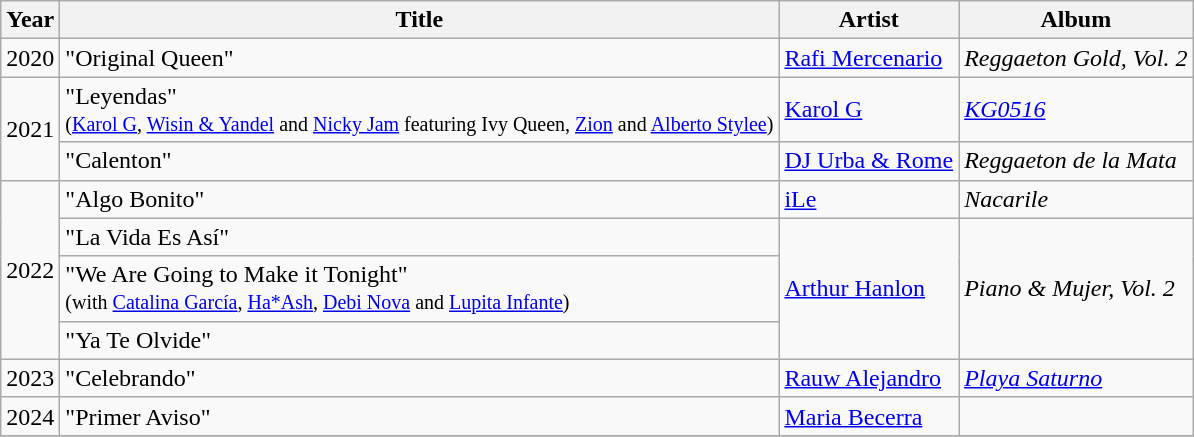<table class="wikitable">
<tr>
<th>Year</th>
<th>Title</th>
<th>Artist</th>
<th>Album</th>
</tr>
<tr>
<td rowspan="1">2020</td>
<td>"Original Queen"</td>
<td><a href='#'>Rafi Mercenario</a></td>
<td><em>Reggaeton Gold, Vol. 2</em></td>
</tr>
<tr>
<td rowspan="2">2021</td>
<td>"Leyendas" <br><small>(<a href='#'>Karol G</a>, <a href='#'>Wisin & Yandel</a> and <a href='#'>Nicky Jam</a> featuring Ivy Queen, <a href='#'>Zion</a> and <a href='#'>Alberto Stylee</a>)</small></td>
<td><a href='#'>Karol G</a></td>
<td><em><a href='#'>KG0516</a></em></td>
</tr>
<tr>
<td>"Calenton"</td>
<td><a href='#'>DJ Urba & Rome</a></td>
<td><em>Reggaeton de la Mata</em></td>
</tr>
<tr>
<td rowspan="4">2022</td>
<td>"Algo Bonito"</td>
<td><a href='#'>iLe</a></td>
<td><em>Nacarile</em></td>
</tr>
<tr>
<td>"La Vida Es Así"</td>
<td rowspan="3"><a href='#'>Arthur Hanlon</a></td>
<td rowspan="3"><em>Piano & Mujer, Vol. 2</em></td>
</tr>
<tr>
<td>"We Are Going to Make it Tonight"<br><small>(with <a href='#'>Catalina García</a>, <a href='#'>Ha*Ash</a>, <a href='#'>Debi Nova</a> and <a href='#'>Lupita Infante</a>)</small></td>
</tr>
<tr>
<td>"Ya Te Olvide"</td>
</tr>
<tr>
<td rowspan="1">2023</td>
<td>"Celebrando"</td>
<td><a href='#'>Rauw Alejandro</a></td>
<td><em><a href='#'>Playa Saturno</a></em></td>
</tr>
<tr>
<td rowspan="1">2024</td>
<td>"Primer Aviso"</td>
<td><a href='#'>Maria Becerra</a></td>
<td></td>
</tr>
<tr>
</tr>
</table>
